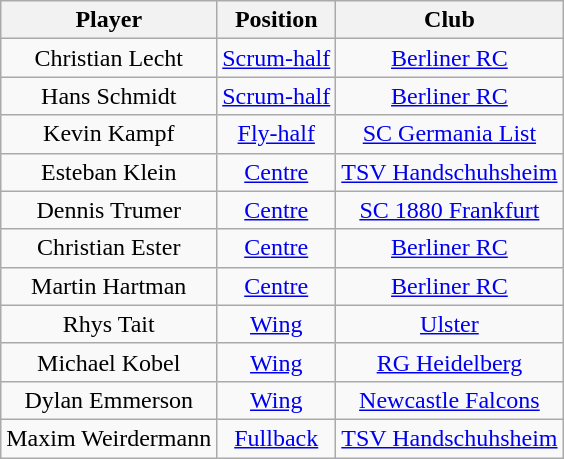<table class="wikitable" style="text-align:center">
<tr>
<th>Player</th>
<th>Position</th>
<th>Club</th>
</tr>
<tr>
<td>Christian Lecht</td>
<td><a href='#'>Scrum-half</a></td>
<td> <a href='#'>Berliner RC</a></td>
</tr>
<tr>
<td>Hans Schmidt</td>
<td><a href='#'>Scrum-half</a></td>
<td> <a href='#'>Berliner RC</a></td>
</tr>
<tr>
<td>Kevin Kampf</td>
<td><a href='#'>Fly-half</a></td>
<td> <a href='#'>SC Germania List</a></td>
</tr>
<tr>
<td>Esteban Klein</td>
<td><a href='#'>Centre</a></td>
<td> <a href='#'>TSV Handschuhsheim</a></td>
</tr>
<tr>
<td>Dennis Trumer</td>
<td><a href='#'>Centre</a></td>
<td> <a href='#'>SC 1880 Frankfurt</a></td>
</tr>
<tr>
<td>Christian Ester</td>
<td><a href='#'>Centre</a></td>
<td> <a href='#'>Berliner RC</a></td>
</tr>
<tr>
<td>Martin Hartman</td>
<td><a href='#'>Centre</a></td>
<td> <a href='#'>Berliner RC</a></td>
</tr>
<tr>
<td>Rhys Tait</td>
<td><a href='#'>Wing</a></td>
<td> <a href='#'>Ulster</a></td>
</tr>
<tr>
<td>Michael Kobel</td>
<td><a href='#'>Wing</a></td>
<td> <a href='#'>RG Heidelberg</a></td>
</tr>
<tr>
<td>Dylan Emmerson</td>
<td><a href='#'>Wing</a></td>
<td> <a href='#'>Newcastle Falcons</a></td>
</tr>
<tr>
<td>Maxim Weirdermann</td>
<td><a href='#'>Fullback</a></td>
<td> <a href='#'>TSV Handschuhsheim</a></td>
</tr>
</table>
